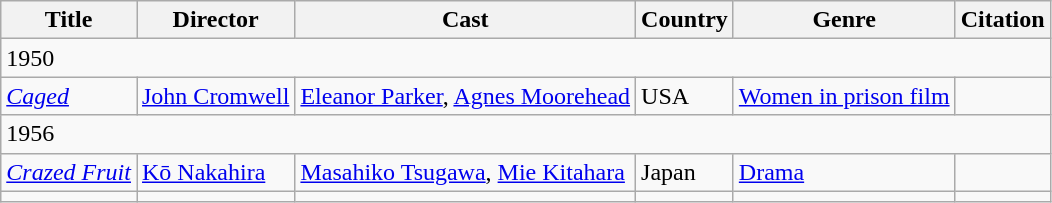<table class="wikitable">
<tr>
<th>Title</th>
<th>Director</th>
<th>Cast</th>
<th>Country</th>
<th>Genre</th>
<th>Citation</th>
</tr>
<tr>
<td colspan="6">1950</td>
</tr>
<tr>
<td><em><a href='#'>Caged</a></em></td>
<td><a href='#'>John Cromwell</a></td>
<td><a href='#'>Eleanor Parker</a>, <a href='#'>Agnes Moorehead</a></td>
<td>USA</td>
<td><a href='#'>Women in prison film</a></td>
<td></td>
</tr>
<tr>
<td colspan="6">1956</td>
</tr>
<tr>
<td><em><a href='#'>Crazed Fruit</a></em></td>
<td><a href='#'>Kō Nakahira</a></td>
<td><a href='#'>Masahiko Tsugawa</a>, <a href='#'>Mie Kitahara</a></td>
<td>Japan</td>
<td><a href='#'>Drama</a></td>
<td></td>
</tr>
<tr>
<td></td>
<td></td>
<td></td>
<td></td>
<td></td>
<td></td>
</tr>
</table>
